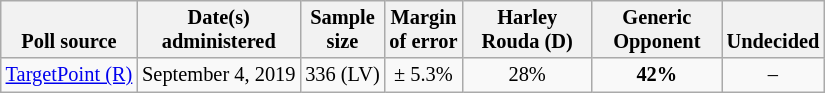<table class="wikitable" style="font-size:85%;text-align:center;">
<tr valign=bottom>
<th>Poll source</th>
<th>Date(s)<br>administered</th>
<th>Sample<br>size</th>
<th>Margin<br>of error</th>
<th style="width:80px">Harley<br>Rouda (D)</th>
<th style="width:80px">Generic<br>Opponent</th>
<th>Undecided</th>
</tr>
<tr>
<td style="text-align:left;"><a href='#'>TargetPoint (R)</a></td>
<td>September 4, 2019</td>
<td>336 (LV)</td>
<td>± 5.3%</td>
<td>28%</td>
<td><strong>42%</strong></td>
<td>–</td>
</tr>
</table>
